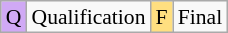<table class="wikitable" style="margin:0.5em auto; font-size:90%; line-height:1em; width=20%">
<tr>
<td bgcolor="#D0A9F5" align=center>Q</td>
<td>Qualification</td>
<td bgcolor="#FFDF80" align=center>F</td>
<td>Final</td>
</tr>
</table>
